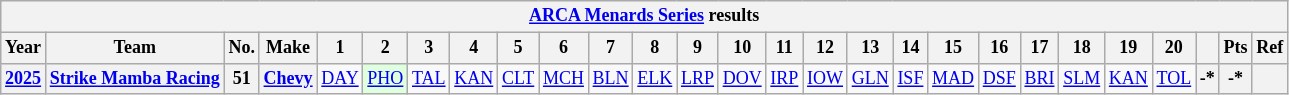<table class="wikitable" style="text-align:center; font-size:75%">
<tr>
<th colspan=27><a href='#'>ARCA Menards Series</a> results</th>
</tr>
<tr>
<th>Year</th>
<th>Team</th>
<th>No.</th>
<th>Make</th>
<th>1</th>
<th>2</th>
<th>3</th>
<th>4</th>
<th>5</th>
<th>6</th>
<th>7</th>
<th>8</th>
<th>9</th>
<th>10</th>
<th>11</th>
<th>12</th>
<th>13</th>
<th>14</th>
<th>15</th>
<th>16</th>
<th>17</th>
<th>18</th>
<th>19</th>
<th>20</th>
<th></th>
<th>Pts</th>
<th>Ref</th>
</tr>
<tr>
<th><a href='#'>2025</a></th>
<th><a href='#'>Strike Mamba Racing</a></th>
<th>51</th>
<th><a href='#'>Chevy</a></th>
<td><a href='#'>DAY</a></td>
<td style="background:#DFFFDF;"><a href='#'>PHO</a><br></td>
<td><a href='#'>TAL</a></td>
<td><a href='#'>KAN</a></td>
<td><a href='#'>CLT</a></td>
<td><a href='#'>MCH</a></td>
<td><a href='#'>BLN</a></td>
<td><a href='#'>ELK</a></td>
<td><a href='#'>LRP</a></td>
<td><a href='#'>DOV</a></td>
<td><a href='#'>IRP</a></td>
<td><a href='#'>IOW</a></td>
<td><a href='#'>GLN</a></td>
<td><a href='#'>ISF</a></td>
<td><a href='#'>MAD</a></td>
<td><a href='#'>DSF</a></td>
<td><a href='#'>BRI</a></td>
<td><a href='#'>SLM</a></td>
<td><a href='#'>KAN</a></td>
<td><a href='#'>TOL</a></td>
<th>-*</th>
<th>-*</th>
<th></th>
</tr>
</table>
